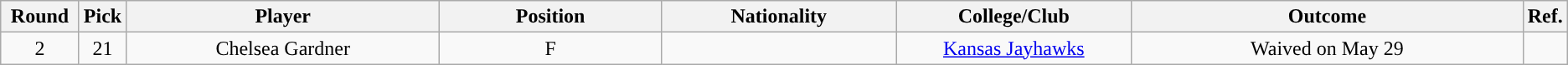<table class="wikitable sortable" style="text-align: center">
<tr>
<th width="5%">Round</th>
<th width="3%">Pick</th>
<th width="20%">Player</th>
<th width="4">Position</th>
<th width="15%">Nationality</th>
<th width="15%">College/Club</th>
<th width="25%">Outcome</th>
<th width="1%">Ref.</th>
</tr>
<tr>
<td>2</td>
<td>21</td>
<td>Chelsea Gardner</td>
<td>F</td>
<td></td>
<td><a href='#'>Kansas Jayhawks</a></td>
<td>Waived on May 29</td>
<td></td>
</tr>
</table>
